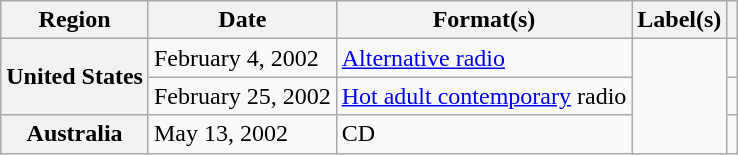<table class="wikitable plainrowheaders">
<tr>
<th scope="col">Region</th>
<th scope="col">Date</th>
<th scope="col">Format(s)</th>
<th scope="col">Label(s)</th>
<th scope="col"></th>
</tr>
<tr>
<th scope="row" rowspan="2">United States</th>
<td>February 4, 2002</td>
<td><a href='#'>Alternative radio</a></td>
<td rowspan="3"></td>
<td></td>
</tr>
<tr>
<td>February 25, 2002</td>
<td><a href='#'>Hot adult contemporary</a> radio</td>
<td></td>
</tr>
<tr>
<th scope="row">Australia</th>
<td>May 13, 2002</td>
<td>CD</td>
<td></td>
</tr>
</table>
